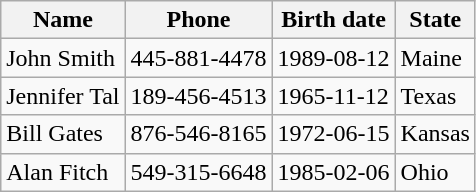<table class="wikitable">
<tr>
<th>Name</th>
<th>Phone</th>
<th>Birth date</th>
<th>State</th>
</tr>
<tr>
<td>John Smith</td>
<td>445-881-4478</td>
<td>1989-08-12</td>
<td>Maine</td>
</tr>
<tr>
<td>Jennifer Tal</td>
<td>189-456-4513</td>
<td>1965-11-12</td>
<td>Texas</td>
</tr>
<tr>
<td>Bill Gates</td>
<td>876-546-8165</td>
<td>1972-06-15</td>
<td>Kansas</td>
</tr>
<tr>
<td>Alan Fitch</td>
<td>549-315-6648</td>
<td>1985-02-06</td>
<td>Ohio</td>
</tr>
</table>
